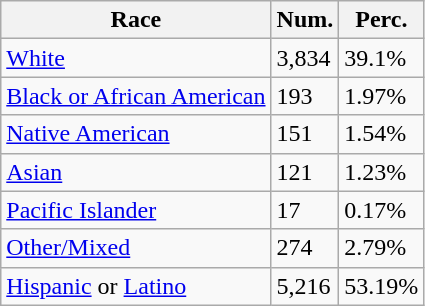<table class="wikitable">
<tr>
<th>Race</th>
<th>Num.</th>
<th>Perc.</th>
</tr>
<tr>
<td><a href='#'>White</a></td>
<td>3,834</td>
<td>39.1%</td>
</tr>
<tr>
<td><a href='#'>Black or African American</a></td>
<td>193</td>
<td>1.97%</td>
</tr>
<tr>
<td><a href='#'>Native American</a></td>
<td>151</td>
<td>1.54%</td>
</tr>
<tr>
<td><a href='#'>Asian</a></td>
<td>121</td>
<td>1.23%</td>
</tr>
<tr>
<td><a href='#'>Pacific Islander</a></td>
<td>17</td>
<td>0.17%</td>
</tr>
<tr>
<td><a href='#'>Other/Mixed</a></td>
<td>274</td>
<td>2.79%</td>
</tr>
<tr>
<td><a href='#'>Hispanic</a> or <a href='#'>Latino</a></td>
<td>5,216</td>
<td>53.19%</td>
</tr>
</table>
